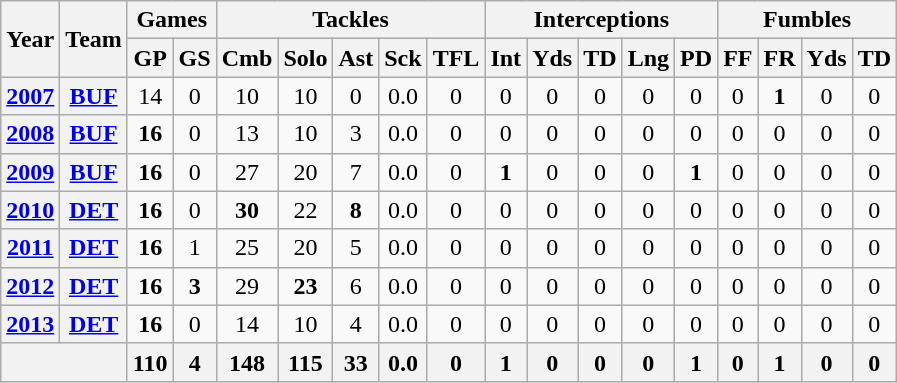<table class="wikitable" style="text-align:center">
<tr>
<th rowspan="2">Year</th>
<th rowspan="2">Team</th>
<th colspan="2">Games</th>
<th colspan="5">Tackles</th>
<th colspan="5">Interceptions</th>
<th colspan="4">Fumbles</th>
</tr>
<tr>
<th>GP</th>
<th>GS</th>
<th>Cmb</th>
<th>Solo</th>
<th>Ast</th>
<th>Sck</th>
<th>TFL</th>
<th>Int</th>
<th>Yds</th>
<th>TD</th>
<th>Lng</th>
<th>PD</th>
<th>FF</th>
<th>FR</th>
<th>Yds</th>
<th>TD</th>
</tr>
<tr>
<th><a href='#'>2007</a></th>
<th><a href='#'>BUF</a></th>
<td>14</td>
<td>0</td>
<td>10</td>
<td>10</td>
<td>0</td>
<td>0.0</td>
<td>0</td>
<td>0</td>
<td>0</td>
<td>0</td>
<td>0</td>
<td>0</td>
<td>0</td>
<td><strong>1</strong></td>
<td>0</td>
<td>0</td>
</tr>
<tr>
<th><a href='#'>2008</a></th>
<th><a href='#'>BUF</a></th>
<td><strong>16</strong></td>
<td>0</td>
<td>13</td>
<td>10</td>
<td>3</td>
<td>0.0</td>
<td>0</td>
<td>0</td>
<td>0</td>
<td>0</td>
<td>0</td>
<td>0</td>
<td>0</td>
<td>0</td>
<td>0</td>
<td>0</td>
</tr>
<tr>
<th><a href='#'>2009</a></th>
<th><a href='#'>BUF</a></th>
<td><strong>16</strong></td>
<td>0</td>
<td>27</td>
<td>20</td>
<td>7</td>
<td>0.0</td>
<td>0</td>
<td><strong>1</strong></td>
<td>0</td>
<td>0</td>
<td>0</td>
<td><strong>1</strong></td>
<td>0</td>
<td>0</td>
<td>0</td>
<td>0</td>
</tr>
<tr>
<th><a href='#'>2010</a></th>
<th><a href='#'>DET</a></th>
<td><strong>16</strong></td>
<td>0</td>
<td><strong>30</strong></td>
<td>22</td>
<td><strong>8</strong></td>
<td>0.0</td>
<td>0</td>
<td>0</td>
<td>0</td>
<td>0</td>
<td>0</td>
<td>0</td>
<td>0</td>
<td>0</td>
<td>0</td>
<td>0</td>
</tr>
<tr>
<th><a href='#'>2011</a></th>
<th><a href='#'>DET</a></th>
<td><strong>16</strong></td>
<td>1</td>
<td>25</td>
<td>20</td>
<td>5</td>
<td>0.0</td>
<td>0</td>
<td>0</td>
<td>0</td>
<td>0</td>
<td>0</td>
<td>0</td>
<td>0</td>
<td>0</td>
<td>0</td>
<td>0</td>
</tr>
<tr>
<th><a href='#'>2012</a></th>
<th><a href='#'>DET</a></th>
<td><strong>16</strong></td>
<td><strong>3</strong></td>
<td>29</td>
<td><strong>23</strong></td>
<td>6</td>
<td>0.0</td>
<td>0</td>
<td>0</td>
<td>0</td>
<td>0</td>
<td>0</td>
<td>0</td>
<td>0</td>
<td>0</td>
<td>0</td>
<td>0</td>
</tr>
<tr>
<th><a href='#'>2013</a></th>
<th><a href='#'>DET</a></th>
<td><strong>16</strong></td>
<td>0</td>
<td>14</td>
<td>10</td>
<td>4</td>
<td>0.0</td>
<td>0</td>
<td>0</td>
<td>0</td>
<td>0</td>
<td>0</td>
<td>0</td>
<td>0</td>
<td>0</td>
<td>0</td>
<td>0</td>
</tr>
<tr>
<th colspan="2"></th>
<th>110</th>
<th>4</th>
<th>148</th>
<th>115</th>
<th>33</th>
<th>0.0</th>
<th>0</th>
<th>1</th>
<th>0</th>
<th>0</th>
<th>0</th>
<th>1</th>
<th>0</th>
<th>1</th>
<th>0</th>
<th>0</th>
</tr>
</table>
